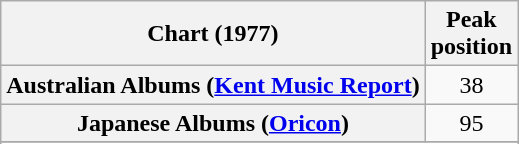<table class="wikitable sortable plainrowheaders">
<tr>
<th>Chart (1977)</th>
<th>Peak<br>position</th>
</tr>
<tr>
<th scope="row">Australian Albums (<a href='#'>Kent Music Report</a>)</th>
<td style="text-align:center;">38</td>
</tr>
<tr>
<th scope="row">Japanese Albums (<a href='#'>Oricon</a>)</th>
<td align="center">95</td>
</tr>
<tr>
</tr>
<tr>
</tr>
</table>
